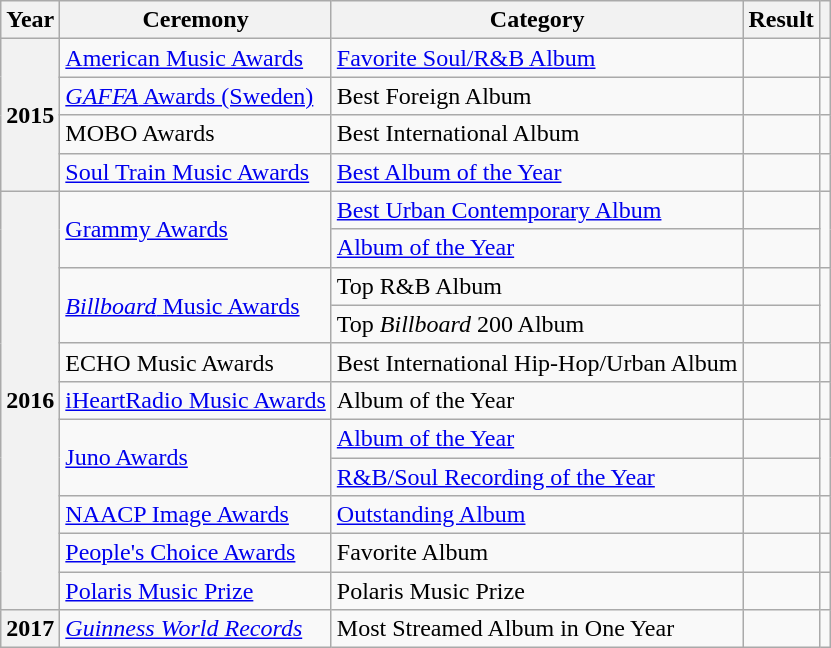<table class="wikitable sortable plainrowheaders" style="border:none; margin:0;">
<tr>
<th scope="col">Year</th>
<th scope="col">Ceremony</th>
<th scope="col">Category</th>
<th scope="col">Result</th>
<th scope="col" class="unsortable"></th>
</tr>
<tr>
<th scope="row" rowspan="4">2015</th>
<td><a href='#'>American Music Awards</a></td>
<td><a href='#'>Favorite Soul/R&B Album</a></td>
<td></td>
<td></td>
</tr>
<tr>
<td><a href='#'><em>GAFFA</em> Awards (Sweden)</a></td>
<td>Best Foreign Album</td>
<td></td>
<td></td>
</tr>
<tr>
<td>MOBO Awards</td>
<td>Best International Album</td>
<td></td>
<td></td>
</tr>
<tr>
<td><a href='#'>Soul Train Music Awards</a></td>
<td><a href='#'>Best Album of the Year</a></td>
<td></td>
<td></td>
</tr>
<tr>
<th scope="row" rowspan="11">2016</th>
<td rowspan="2"><a href='#'>Grammy Awards</a></td>
<td><a href='#'>Best Urban Contemporary Album</a></td>
<td></td>
<td rowspan="2"></td>
</tr>
<tr>
<td><a href='#'>Album of the Year</a></td>
<td></td>
</tr>
<tr>
<td rowspan="2"><a href='#'><em>Billboard</em> Music Awards</a></td>
<td>Top R&B Album</td>
<td></td>
<td rowspan="2"></td>
</tr>
<tr>
<td>Top <em>Billboard</em> 200 Album</td>
<td></td>
</tr>
<tr>
<td>ECHO Music Awards</td>
<td>Best International Hip-Hop/Urban Album</td>
<td></td>
<td></td>
</tr>
<tr>
<td><a href='#'>iHeartRadio Music Awards</a></td>
<td>Album of the Year</td>
<td></td>
<td></td>
</tr>
<tr>
<td rowspan="2"><a href='#'>Juno Awards</a></td>
<td><a href='#'>Album of the Year</a></td>
<td></td>
<td rowspan="2"></td>
</tr>
<tr>
<td><a href='#'>R&B/Soul Recording of the Year</a></td>
<td></td>
</tr>
<tr>
<td><a href='#'>NAACP Image Awards</a></td>
<td><a href='#'>Outstanding Album</a></td>
<td></td>
<td></td>
</tr>
<tr>
<td><a href='#'>People's Choice Awards</a></td>
<td>Favorite Album</td>
<td></td>
<td></td>
</tr>
<tr>
<td><a href='#'>Polaris Music Prize</a></td>
<td>Polaris Music Prize</td>
<td></td>
<td></td>
</tr>
<tr>
<th scope="row">2017</th>
<td><em><a href='#'>Guinness World Records</a></em></td>
<td>Most Streamed Album in One Year</td>
<td></td>
<td></td>
</tr>
</table>
